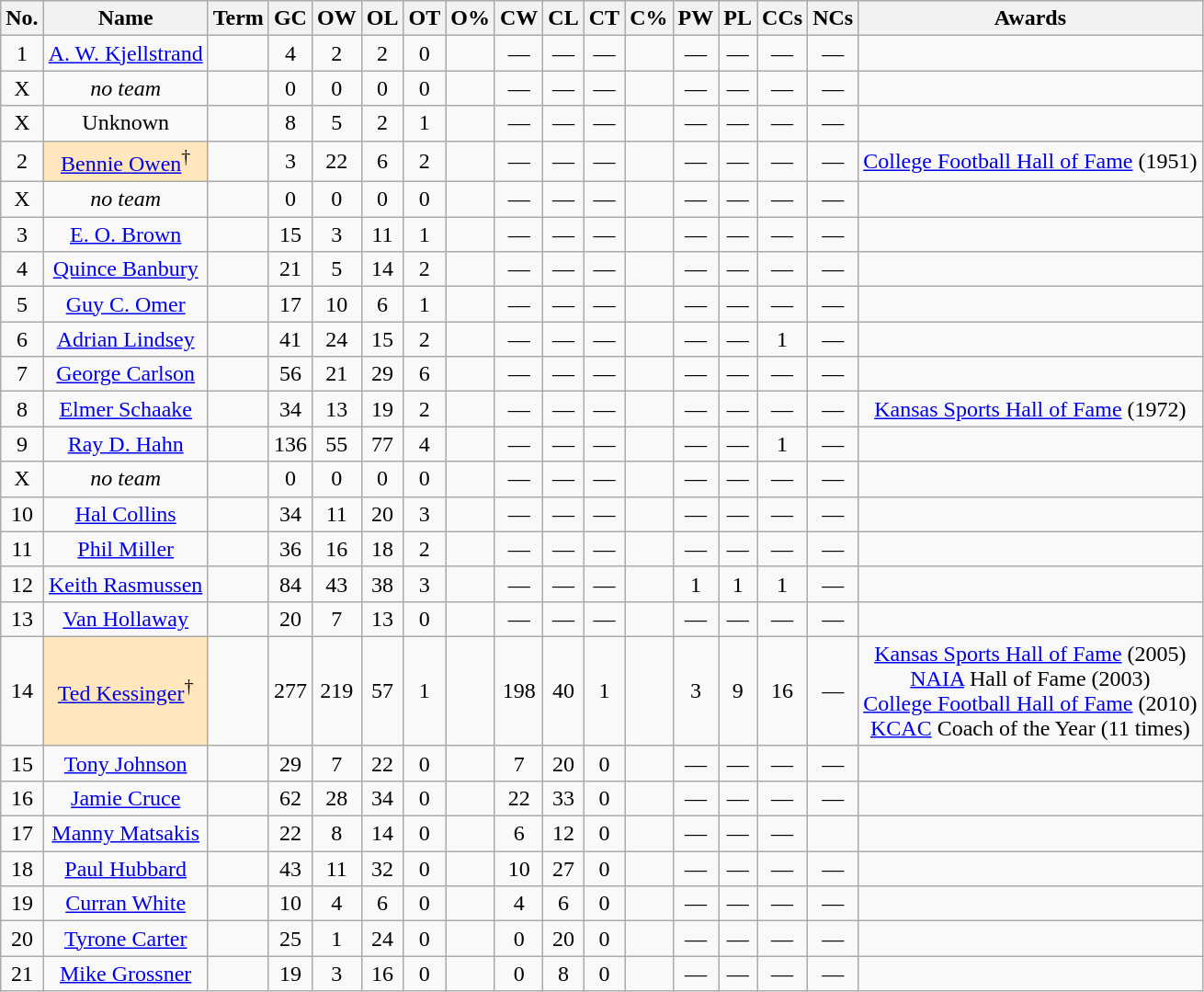<table class="wikitable sortable" style="text-align:center">
<tr>
<th>No.</th>
<th>Name</th>
<th>Term</th>
<th>GC</th>
<th>OW</th>
<th>OL</th>
<th>OT</th>
<th>O%</th>
<th>CW</th>
<th>CL</th>
<th>CT</th>
<th>C%</th>
<th>PW</th>
<th>PL</th>
<th>CCs</th>
<th>NCs</th>
<th class="unsortable">Awards</th>
</tr>
<tr>
<td>1</td>
<td><a href='#'>A. W. Kjellstrand</a></td>
<td></td>
<td>4</td>
<td>2</td>
<td>2</td>
<td>0</td>
<td></td>
<td>—</td>
<td>—</td>
<td>—</td>
<td></td>
<td>—</td>
<td>—</td>
<td>—</td>
<td>—</td>
<td></td>
</tr>
<tr>
<td>X</td>
<td><em>no team</em></td>
<td></td>
<td>0</td>
<td>0</td>
<td>0</td>
<td>0</td>
<td></td>
<td>—</td>
<td>—</td>
<td>—</td>
<td></td>
<td>—</td>
<td>—</td>
<td>—</td>
<td>—</td>
<td></td>
</tr>
<tr>
<td>X</td>
<td>Unknown</td>
<td></td>
<td>8</td>
<td>5</td>
<td>2</td>
<td>1</td>
<td></td>
<td>—</td>
<td>—</td>
<td>—</td>
<td></td>
<td>—</td>
<td>—</td>
<td>—</td>
<td>—</td>
<td></td>
</tr>
<tr>
<td>2</td>
<td bgcolor=#FFE6BD><a href='#'>Bennie Owen</a><sup>†</sup></td>
<td></td>
<td>3</td>
<td>22</td>
<td>6</td>
<td>2</td>
<td></td>
<td>—</td>
<td>—</td>
<td>—</td>
<td></td>
<td>—</td>
<td>—</td>
<td>—</td>
<td>—</td>
<td><a href='#'>College Football Hall of Fame</a> (1951)</td>
</tr>
<tr>
<td>X</td>
<td><em>no team</em></td>
<td></td>
<td>0</td>
<td>0</td>
<td>0</td>
<td>0</td>
<td></td>
<td>—</td>
<td>—</td>
<td>—</td>
<td></td>
<td>—</td>
<td>—</td>
<td>—</td>
<td>—</td>
<td></td>
</tr>
<tr>
<td>3</td>
<td><a href='#'>E. O. Brown</a></td>
<td></td>
<td>15</td>
<td>3</td>
<td>11</td>
<td>1</td>
<td></td>
<td>—</td>
<td>—</td>
<td>—</td>
<td></td>
<td>—</td>
<td>—</td>
<td>—</td>
<td>—</td>
<td></td>
</tr>
<tr>
<td>4</td>
<td><a href='#'>Quince Banbury</a></td>
<td></td>
<td>21</td>
<td>5</td>
<td>14</td>
<td>2</td>
<td></td>
<td>—</td>
<td>—</td>
<td>—</td>
<td></td>
<td>—</td>
<td>—</td>
<td>—</td>
<td>—</td>
<td></td>
</tr>
<tr>
<td>5</td>
<td><a href='#'>Guy C. Omer</a></td>
<td></td>
<td>17</td>
<td>10</td>
<td>6</td>
<td>1</td>
<td></td>
<td>—</td>
<td>—</td>
<td>—</td>
<td></td>
<td>—</td>
<td>—</td>
<td>—</td>
<td>—</td>
<td></td>
</tr>
<tr>
<td>6</td>
<td><a href='#'>Adrian Lindsey</a></td>
<td></td>
<td>41</td>
<td>24</td>
<td>15</td>
<td>2</td>
<td></td>
<td>—</td>
<td>—</td>
<td>—</td>
<td></td>
<td>—</td>
<td>—</td>
<td>1</td>
<td>—</td>
<td></td>
</tr>
<tr>
<td>7</td>
<td><a href='#'>George Carlson</a></td>
<td></td>
<td>56</td>
<td>21</td>
<td>29</td>
<td>6</td>
<td></td>
<td>—</td>
<td>—</td>
<td>—</td>
<td></td>
<td>—</td>
<td>—</td>
<td>—</td>
<td>—</td>
<td></td>
</tr>
<tr>
<td>8</td>
<td><a href='#'>Elmer Schaake</a></td>
<td></td>
<td>34</td>
<td>13</td>
<td>19</td>
<td>2</td>
<td></td>
<td>—</td>
<td>—</td>
<td>—</td>
<td></td>
<td>—</td>
<td>—</td>
<td>—</td>
<td>—</td>
<td><a href='#'>Kansas Sports Hall of Fame</a> (1972)</td>
</tr>
<tr>
<td>9</td>
<td><a href='#'>Ray D. Hahn</a></td>
<td></td>
<td>136</td>
<td>55</td>
<td>77</td>
<td>4</td>
<td></td>
<td>—</td>
<td>—</td>
<td>—</td>
<td></td>
<td>—</td>
<td>—</td>
<td>1</td>
<td>—</td>
<td></td>
</tr>
<tr>
<td>X</td>
<td><em>no team</em></td>
<td></td>
<td>0</td>
<td>0</td>
<td>0</td>
<td>0</td>
<td></td>
<td>—</td>
<td>—</td>
<td>—</td>
<td></td>
<td>—</td>
<td>—</td>
<td>—</td>
<td>—</td>
<td></td>
</tr>
<tr>
<td>10</td>
<td><a href='#'>Hal Collins</a></td>
<td></td>
<td>34</td>
<td>11</td>
<td>20</td>
<td>3</td>
<td></td>
<td>—</td>
<td>—</td>
<td>—</td>
<td></td>
<td>—</td>
<td>—</td>
<td>—</td>
<td>—</td>
<td></td>
</tr>
<tr>
<td>11</td>
<td><a href='#'>Phil Miller</a></td>
<td></td>
<td>36</td>
<td>16</td>
<td>18</td>
<td>2</td>
<td></td>
<td>—</td>
<td>—</td>
<td>—</td>
<td></td>
<td>—</td>
<td>—</td>
<td>—</td>
<td>—</td>
<td></td>
</tr>
<tr>
<td>12</td>
<td><a href='#'>Keith Rasmussen</a></td>
<td></td>
<td>84</td>
<td>43</td>
<td>38</td>
<td>3</td>
<td></td>
<td>—</td>
<td>—</td>
<td>—</td>
<td></td>
<td>1</td>
<td>1</td>
<td>1</td>
<td>—</td>
<td></td>
</tr>
<tr>
<td>13</td>
<td><a href='#'>Van Hollaway</a></td>
<td></td>
<td>20</td>
<td>7</td>
<td>13</td>
<td>0</td>
<td></td>
<td>—</td>
<td>—</td>
<td>—</td>
<td></td>
<td>—</td>
<td>—</td>
<td>—</td>
<td>—</td>
<td></td>
</tr>
<tr>
<td>14</td>
<td bgcolor=#FFE6BD><a href='#'>Ted Kessinger</a><sup>†</sup></td>
<td></td>
<td>277</td>
<td>219</td>
<td>57</td>
<td>1</td>
<td></td>
<td>198</td>
<td>40</td>
<td>1</td>
<td></td>
<td>3</td>
<td>9</td>
<td>16</td>
<td>—</td>
<td><a href='#'>Kansas Sports Hall of Fame</a> (2005)<br><a href='#'>NAIA</a> Hall of Fame (2003)<br><a href='#'>College Football Hall of Fame</a> (2010)<br><a href='#'>KCAC</a> Coach of the Year (11 times)</td>
</tr>
<tr>
<td>15</td>
<td><a href='#'>Tony Johnson</a></td>
<td></td>
<td>29</td>
<td>7</td>
<td>22</td>
<td>0</td>
<td></td>
<td>7</td>
<td>20</td>
<td>0</td>
<td></td>
<td>—</td>
<td>—</td>
<td>—</td>
<td>—</td>
<td></td>
</tr>
<tr>
<td>16</td>
<td><a href='#'>Jamie Cruce</a></td>
<td></td>
<td>62</td>
<td>28</td>
<td>34</td>
<td>0</td>
<td></td>
<td>22</td>
<td>33</td>
<td>0</td>
<td></td>
<td>—</td>
<td>—</td>
<td>—</td>
<td>—</td>
<td></td>
</tr>
<tr>
<td>17</td>
<td><a href='#'>Manny Matsakis</a></td>
<td></td>
<td>22</td>
<td>8</td>
<td>14</td>
<td>0</td>
<td></td>
<td>6</td>
<td>12</td>
<td>0</td>
<td></td>
<td>—</td>
<td>—</td>
<td>—</td>
<td></td>
<td></td>
</tr>
<tr>
<td>18</td>
<td><a href='#'>Paul Hubbard</a></td>
<td></td>
<td>43</td>
<td>11</td>
<td>32</td>
<td>0</td>
<td></td>
<td>10</td>
<td>27</td>
<td>0</td>
<td></td>
<td>—</td>
<td>—</td>
<td>—</td>
<td>—</td>
<td></td>
</tr>
<tr>
<td>19</td>
<td><a href='#'>Curran White</a></td>
<td></td>
<td>10</td>
<td>4</td>
<td>6</td>
<td>0</td>
<td></td>
<td>4</td>
<td>6</td>
<td>0</td>
<td></td>
<td>—</td>
<td>—</td>
<td>—</td>
<td>—</td>
<td></td>
</tr>
<tr>
<td>20</td>
<td><a href='#'>Tyrone Carter</a></td>
<td></td>
<td>25</td>
<td>1</td>
<td>24</td>
<td>0</td>
<td></td>
<td>0</td>
<td>20</td>
<td>0</td>
<td></td>
<td>—</td>
<td>—</td>
<td>—</td>
<td>—</td>
<td></td>
</tr>
<tr>
<td>21</td>
<td><a href='#'>Mike Grossner</a></td>
<td></td>
<td>19</td>
<td>3</td>
<td>16</td>
<td>0</td>
<td></td>
<td>0</td>
<td>8</td>
<td>0</td>
<td></td>
<td>—</td>
<td>—</td>
<td>—</td>
<td>—</td>
<td></td>
</tr>
</table>
